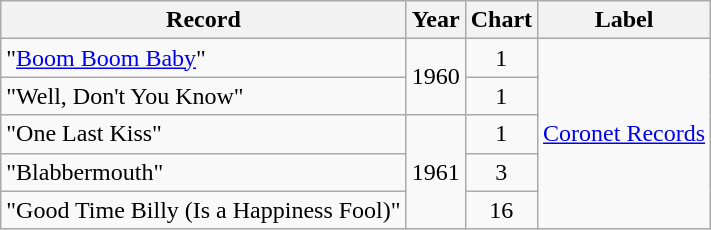<table class="wikitable">
<tr>
<th>Record</th>
<th>Year</th>
<th>Chart</th>
<th>Label</th>
</tr>
<tr>
<td>"<a href='#'>Boom Boom Baby</a>"</td>
<td rowspan="2">1960</td>
<td align="center">1</td>
<td rowspan="5"><a href='#'>Coronet Records</a></td>
</tr>
<tr>
<td>"Well, Don't You Know"</td>
<td align="center">1</td>
</tr>
<tr>
<td>"One Last Kiss"</td>
<td rowspan="3">1961</td>
<td align="center">1</td>
</tr>
<tr>
<td>"Blabbermouth"</td>
<td align="center">3</td>
</tr>
<tr>
<td>"Good Time Billy (Is a Happiness Fool)"</td>
<td align="center">16</td>
</tr>
</table>
